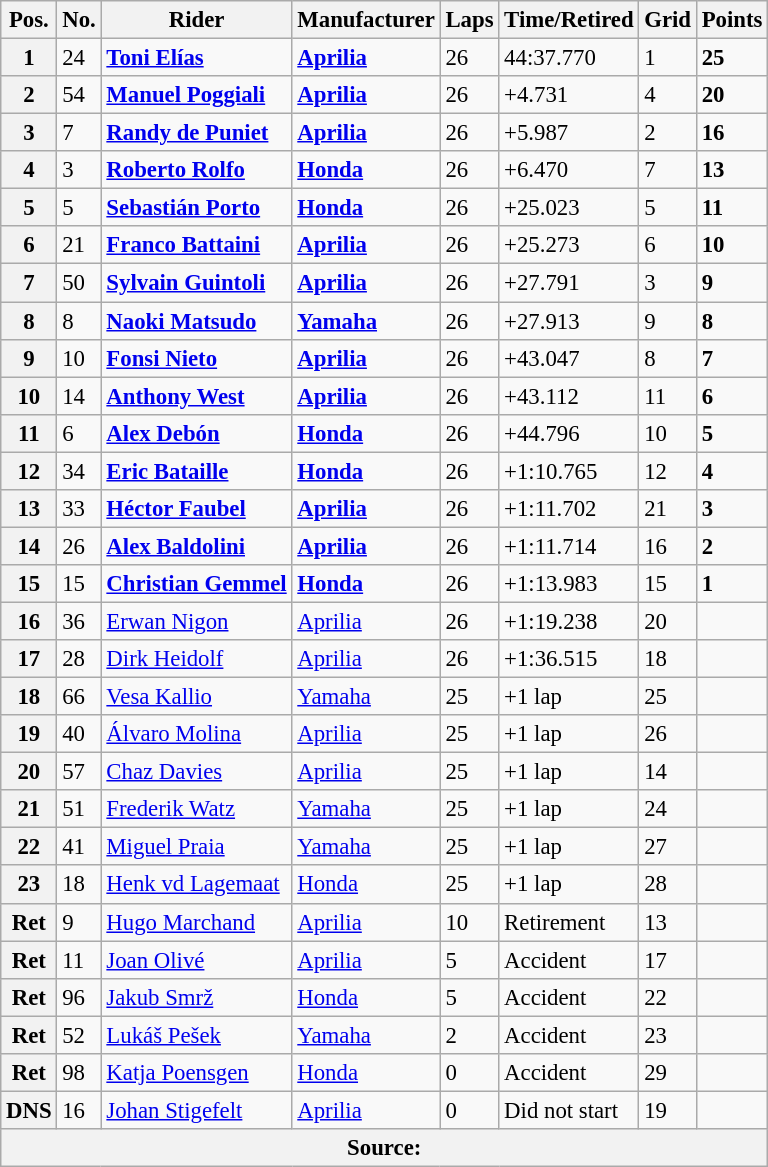<table class="wikitable" style="font-size: 95%;">
<tr>
<th>Pos.</th>
<th>No.</th>
<th>Rider</th>
<th>Manufacturer</th>
<th>Laps</th>
<th>Time/Retired</th>
<th>Grid</th>
<th>Points</th>
</tr>
<tr>
<th>1</th>
<td>24</td>
<td> <strong><a href='#'>Toni Elías</a></strong></td>
<td><strong><a href='#'>Aprilia</a></strong></td>
<td>26</td>
<td>44:37.770</td>
<td>1</td>
<td><strong>25</strong></td>
</tr>
<tr>
<th>2</th>
<td>54</td>
<td> <strong><a href='#'>Manuel Poggiali</a></strong></td>
<td><strong><a href='#'>Aprilia</a></strong></td>
<td>26</td>
<td>+4.731</td>
<td>4</td>
<td><strong>20</strong></td>
</tr>
<tr>
<th>3</th>
<td>7</td>
<td> <strong><a href='#'>Randy de Puniet</a></strong></td>
<td><strong><a href='#'>Aprilia</a></strong></td>
<td>26</td>
<td>+5.987</td>
<td>2</td>
<td><strong>16</strong></td>
</tr>
<tr>
<th>4</th>
<td>3</td>
<td> <strong><a href='#'>Roberto Rolfo</a></strong></td>
<td><strong><a href='#'>Honda</a></strong></td>
<td>26</td>
<td>+6.470</td>
<td>7</td>
<td><strong>13</strong></td>
</tr>
<tr>
<th>5</th>
<td>5</td>
<td> <strong><a href='#'>Sebastián Porto</a></strong></td>
<td><strong><a href='#'>Honda</a></strong></td>
<td>26</td>
<td>+25.023</td>
<td>5</td>
<td><strong>11</strong></td>
</tr>
<tr>
<th>6</th>
<td>21</td>
<td> <strong><a href='#'>Franco Battaini</a></strong></td>
<td><strong><a href='#'>Aprilia</a></strong></td>
<td>26</td>
<td>+25.273</td>
<td>6</td>
<td><strong>10</strong></td>
</tr>
<tr>
<th>7</th>
<td>50</td>
<td> <strong><a href='#'>Sylvain Guintoli</a></strong></td>
<td><strong><a href='#'>Aprilia</a></strong></td>
<td>26</td>
<td>+27.791</td>
<td>3</td>
<td><strong>9</strong></td>
</tr>
<tr>
<th>8</th>
<td>8</td>
<td> <strong><a href='#'>Naoki Matsudo</a></strong></td>
<td><strong><a href='#'>Yamaha</a></strong></td>
<td>26</td>
<td>+27.913</td>
<td>9</td>
<td><strong>8</strong></td>
</tr>
<tr>
<th>9</th>
<td>10</td>
<td> <strong><a href='#'>Fonsi Nieto</a></strong></td>
<td><strong><a href='#'>Aprilia</a></strong></td>
<td>26</td>
<td>+43.047</td>
<td>8</td>
<td><strong>7</strong></td>
</tr>
<tr>
<th>10</th>
<td>14</td>
<td> <strong><a href='#'>Anthony West</a></strong></td>
<td><strong><a href='#'>Aprilia</a></strong></td>
<td>26</td>
<td>+43.112</td>
<td>11</td>
<td><strong>6</strong></td>
</tr>
<tr>
<th>11</th>
<td>6</td>
<td> <strong><a href='#'>Alex Debón</a></strong></td>
<td><strong><a href='#'>Honda</a></strong></td>
<td>26</td>
<td>+44.796</td>
<td>10</td>
<td><strong>5</strong></td>
</tr>
<tr>
<th>12</th>
<td>34</td>
<td> <strong><a href='#'>Eric Bataille</a></strong></td>
<td><strong><a href='#'>Honda</a></strong></td>
<td>26</td>
<td>+1:10.765</td>
<td>12</td>
<td><strong>4</strong></td>
</tr>
<tr>
<th>13</th>
<td>33</td>
<td> <strong><a href='#'>Héctor Faubel</a></strong></td>
<td><strong><a href='#'>Aprilia</a></strong></td>
<td>26</td>
<td>+1:11.702</td>
<td>21</td>
<td><strong>3</strong></td>
</tr>
<tr>
<th>14</th>
<td>26</td>
<td> <strong><a href='#'>Alex Baldolini</a></strong></td>
<td><strong><a href='#'>Aprilia</a></strong></td>
<td>26</td>
<td>+1:11.714</td>
<td>16</td>
<td><strong>2</strong></td>
</tr>
<tr>
<th>15</th>
<td>15</td>
<td> <strong><a href='#'>Christian Gemmel</a></strong></td>
<td><strong><a href='#'>Honda</a></strong></td>
<td>26</td>
<td>+1:13.983</td>
<td>15</td>
<td><strong>1</strong></td>
</tr>
<tr>
<th>16</th>
<td>36</td>
<td> <a href='#'>Erwan Nigon</a></td>
<td><a href='#'>Aprilia</a></td>
<td>26</td>
<td>+1:19.238</td>
<td>20</td>
<td></td>
</tr>
<tr>
<th>17</th>
<td>28</td>
<td> <a href='#'>Dirk Heidolf</a></td>
<td><a href='#'>Aprilia</a></td>
<td>26</td>
<td>+1:36.515</td>
<td>18</td>
<td></td>
</tr>
<tr>
<th>18</th>
<td>66</td>
<td> <a href='#'>Vesa Kallio</a></td>
<td><a href='#'>Yamaha</a></td>
<td>25</td>
<td>+1 lap</td>
<td>25</td>
<td></td>
</tr>
<tr>
<th>19</th>
<td>40</td>
<td> <a href='#'>Álvaro Molina</a></td>
<td><a href='#'>Aprilia</a></td>
<td>25</td>
<td>+1 lap</td>
<td>26</td>
<td></td>
</tr>
<tr>
<th>20</th>
<td>57</td>
<td> <a href='#'>Chaz Davies</a></td>
<td><a href='#'>Aprilia</a></td>
<td>25</td>
<td>+1 lap</td>
<td>14</td>
<td></td>
</tr>
<tr>
<th>21</th>
<td>51</td>
<td> <a href='#'>Frederik Watz</a></td>
<td><a href='#'>Yamaha</a></td>
<td>25</td>
<td>+1 lap</td>
<td>24</td>
<td></td>
</tr>
<tr>
<th>22</th>
<td>41</td>
<td> <a href='#'>Miguel Praia</a></td>
<td><a href='#'>Yamaha</a></td>
<td>25</td>
<td>+1 lap</td>
<td>27</td>
<td></td>
</tr>
<tr>
<th>23</th>
<td>18</td>
<td> <a href='#'>Henk vd Lagemaat</a></td>
<td><a href='#'>Honda</a></td>
<td>25</td>
<td>+1 lap</td>
<td>28</td>
<td></td>
</tr>
<tr>
<th>Ret</th>
<td>9</td>
<td> <a href='#'>Hugo Marchand</a></td>
<td><a href='#'>Aprilia</a></td>
<td>10</td>
<td>Retirement</td>
<td>13</td>
<td></td>
</tr>
<tr>
<th>Ret</th>
<td>11</td>
<td> <a href='#'>Joan Olivé</a></td>
<td><a href='#'>Aprilia</a></td>
<td>5</td>
<td>Accident</td>
<td>17</td>
<td></td>
</tr>
<tr>
<th>Ret</th>
<td>96</td>
<td> <a href='#'>Jakub Smrž</a></td>
<td><a href='#'>Honda</a></td>
<td>5</td>
<td>Accident</td>
<td>22</td>
<td></td>
</tr>
<tr>
<th>Ret</th>
<td>52</td>
<td> <a href='#'>Lukáš Pešek</a></td>
<td><a href='#'>Yamaha</a></td>
<td>2</td>
<td>Accident</td>
<td>23</td>
<td></td>
</tr>
<tr>
<th>Ret</th>
<td>98</td>
<td> <a href='#'>Katja Poensgen</a></td>
<td><a href='#'>Honda</a></td>
<td>0</td>
<td>Accident</td>
<td>29</td>
<td></td>
</tr>
<tr>
<th>DNS</th>
<td>16</td>
<td> <a href='#'>Johan Stigefelt</a></td>
<td><a href='#'>Aprilia</a></td>
<td>0</td>
<td>Did not start</td>
<td>19</td>
<td></td>
</tr>
<tr>
<th colspan=8>Source: </th>
</tr>
</table>
